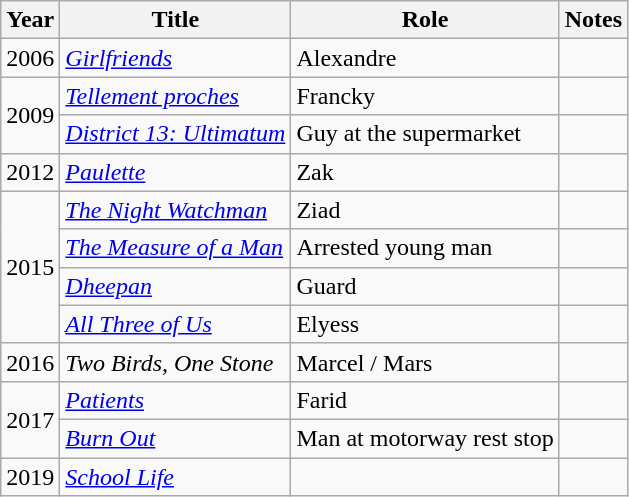<table class="wikitable sortable">
<tr>
<th>Year</th>
<th>Title</th>
<th>Role</th>
<th class="unsortable">Notes</th>
</tr>
<tr>
<td>2006</td>
<td><em><a href='#'>Girlfriends</a></em></td>
<td>Alexandre</td>
<td></td>
</tr>
<tr>
<td rowspan=2>2009</td>
<td><em><a href='#'>Tellement proches</a></em></td>
<td>Francky</td>
<td></td>
</tr>
<tr>
<td><em><a href='#'>District 13: Ultimatum</a></em></td>
<td>Guy at the supermarket</td>
<td></td>
</tr>
<tr>
<td>2012</td>
<td><em><a href='#'>Paulette</a></em></td>
<td>Zak</td>
<td></td>
</tr>
<tr>
<td rowspan=4>2015</td>
<td><em><a href='#'>The Night Watchman</a></em></td>
<td>Ziad</td>
<td></td>
</tr>
<tr>
<td><em><a href='#'>The Measure of a Man</a></em></td>
<td>Arrested young man</td>
<td></td>
</tr>
<tr>
<td><em><a href='#'>Dheepan</a></em></td>
<td>Guard</td>
<td></td>
</tr>
<tr>
<td><em><a href='#'>All Three of Us</a></em></td>
<td>Elyess</td>
<td></td>
</tr>
<tr>
<td>2016</td>
<td><em>Two Birds, One Stone</em></td>
<td>Marcel / Mars</td>
<td></td>
</tr>
<tr>
<td rowspan=2>2017</td>
<td><em><a href='#'>Patients</a></em></td>
<td>Farid</td>
<td></td>
</tr>
<tr>
<td><em><a href='#'>Burn Out</a></em></td>
<td>Man at motorway rest stop</td>
<td></td>
</tr>
<tr>
<td>2019</td>
<td><em><a href='#'>School Life</a></em></td>
<td></td>
<td></td>
</tr>
</table>
